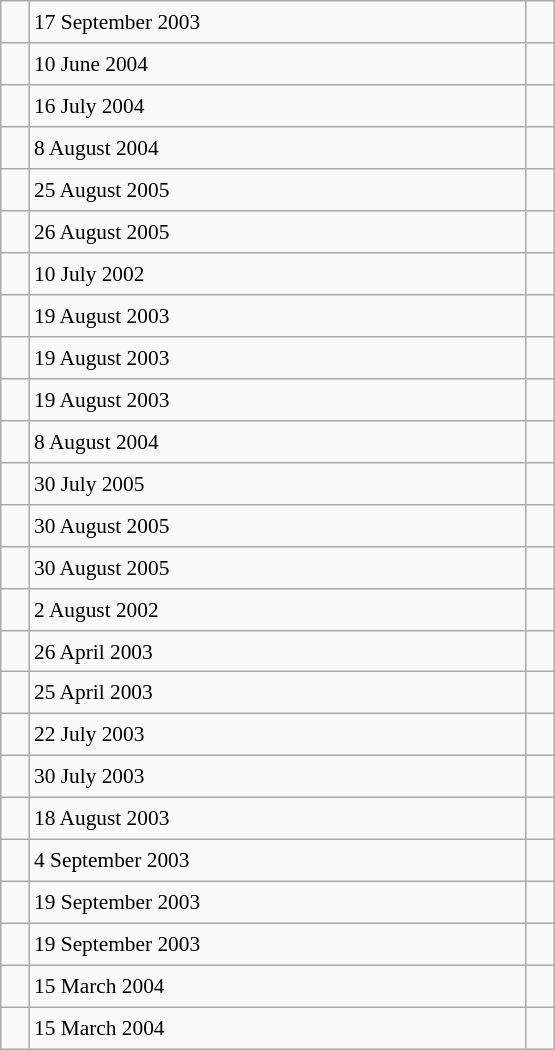<table class="wikitable" style="font-size: 89%; float: left; width: 26em; margin-right: 1em; height: 700px">
<tr>
<td></td>
<td>17 September 2003</td>
<td></td>
</tr>
<tr>
<td></td>
<td>10 June 2004</td>
<td></td>
</tr>
<tr>
<td></td>
<td>16 July 2004</td>
<td></td>
</tr>
<tr>
<td></td>
<td>8 August 2004</td>
<td></td>
</tr>
<tr>
<td></td>
<td>25 August 2005</td>
<td></td>
</tr>
<tr>
<td></td>
<td>26 August 2005</td>
<td></td>
</tr>
<tr>
<td></td>
<td>10 July 2002</td>
<td></td>
</tr>
<tr>
<td></td>
<td>19 August 2003</td>
<td></td>
</tr>
<tr>
<td></td>
<td>19 August 2003</td>
<td></td>
</tr>
<tr>
<td></td>
<td>19 August 2003</td>
<td></td>
</tr>
<tr>
<td></td>
<td>8 August 2004</td>
<td></td>
</tr>
<tr>
<td></td>
<td>30 July 2005</td>
<td></td>
</tr>
<tr>
<td></td>
<td>30 August 2005</td>
<td></td>
</tr>
<tr>
<td></td>
<td>30 August 2005</td>
<td></td>
</tr>
<tr>
<td></td>
<td>2 August 2002</td>
<td></td>
</tr>
<tr>
<td></td>
<td>26 April 2003</td>
<td></td>
</tr>
<tr>
<td></td>
<td>25 April 2003</td>
<td></td>
</tr>
<tr>
<td></td>
<td>22 July 2003</td>
<td></td>
</tr>
<tr>
<td></td>
<td>30 July 2003</td>
<td></td>
</tr>
<tr>
<td></td>
<td>18 August 2003</td>
<td></td>
</tr>
<tr>
<td></td>
<td>4 September 2003</td>
<td></td>
</tr>
<tr>
<td></td>
<td>19 September 2003</td>
<td></td>
</tr>
<tr>
<td></td>
<td>19 September 2003</td>
<td></td>
</tr>
<tr>
<td></td>
<td>15 March 2004</td>
<td></td>
</tr>
<tr>
<td></td>
<td>15 March 2004</td>
<td></td>
</tr>
</table>
